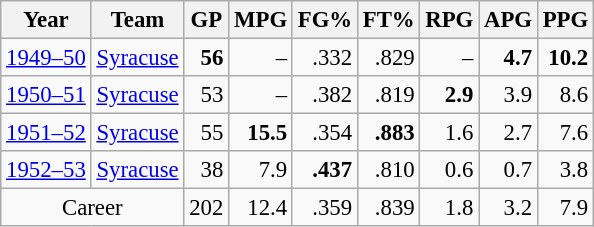<table class="wikitable sortable" style="font-size:95%; text-align:right;">
<tr>
<th>Year</th>
<th>Team</th>
<th>GP</th>
<th>MPG</th>
<th>FG%</th>
<th>FT%</th>
<th>RPG</th>
<th>APG</th>
<th>PPG</th>
</tr>
<tr>
<td style="text-align:left;"><a href='#'>1949–50</a></td>
<td style="text-align:left;"><a href='#'>Syracuse</a></td>
<td><strong>56</strong></td>
<td>–</td>
<td>.332</td>
<td>.829</td>
<td>–</td>
<td><strong>4.7</strong></td>
<td><strong>10.2</strong></td>
</tr>
<tr>
<td style="text-align:left;"><a href='#'>1950–51</a></td>
<td style="text-align:left;"><a href='#'>Syracuse</a></td>
<td>53</td>
<td>–</td>
<td>.382</td>
<td>.819</td>
<td><strong>2.9</strong></td>
<td>3.9</td>
<td>8.6</td>
</tr>
<tr>
<td style="text-align:left;"><a href='#'>1951–52</a></td>
<td style="text-align:left;"><a href='#'>Syracuse</a></td>
<td>55</td>
<td><strong>15.5</strong></td>
<td>.354</td>
<td><strong>.883</strong></td>
<td>1.6</td>
<td>2.7</td>
<td>7.6</td>
</tr>
<tr>
<td style="text-align:left;"><a href='#'>1952–53</a></td>
<td style="text-align:left;"><a href='#'>Syracuse</a></td>
<td>38</td>
<td>7.9</td>
<td><strong>.437</strong></td>
<td>.810</td>
<td>0.6</td>
<td>0.7</td>
<td>3.8</td>
</tr>
<tr class="sortbottom">
<td colspan="2" style="text-align:center;">Career</td>
<td>202</td>
<td>12.4</td>
<td>.359</td>
<td>.839</td>
<td>1.8</td>
<td>3.2</td>
<td>7.9</td>
</tr>
</table>
